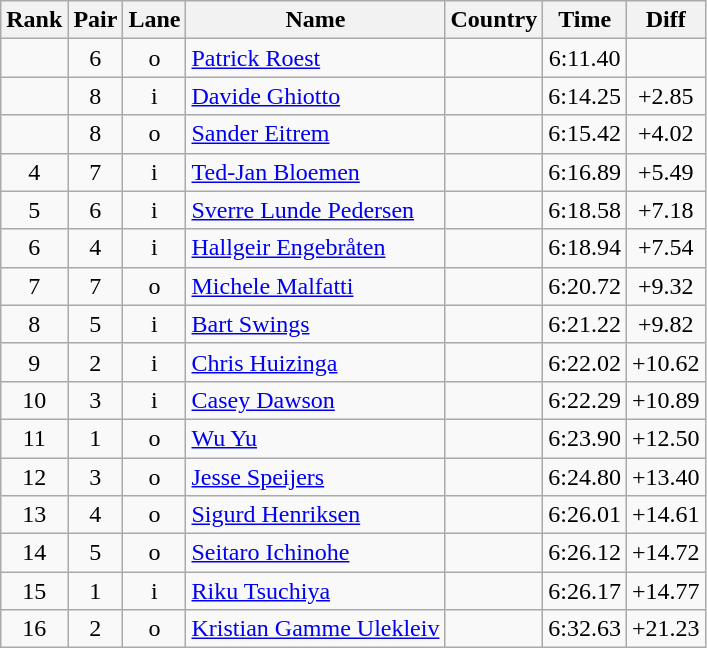<table class="wikitable sortable" style="text-align:center">
<tr>
<th>Rank</th>
<th>Pair</th>
<th>Lane</th>
<th>Name</th>
<th>Country</th>
<th>Time</th>
<th>Diff</th>
</tr>
<tr>
<td></td>
<td>6</td>
<td>o</td>
<td align=left><a href='#'>Patrick Roest</a></td>
<td align=left></td>
<td>6:11.40</td>
<td></td>
</tr>
<tr>
<td></td>
<td>8</td>
<td>i</td>
<td align=left><a href='#'>Davide Ghiotto</a></td>
<td align=left></td>
<td>6:14.25</td>
<td>+2.85</td>
</tr>
<tr>
<td></td>
<td>8</td>
<td>o</td>
<td align=left><a href='#'>Sander Eitrem</a></td>
<td align=left></td>
<td>6:15.42</td>
<td>+4.02</td>
</tr>
<tr>
<td>4</td>
<td>7</td>
<td>i</td>
<td align=left><a href='#'>Ted-Jan Bloemen</a></td>
<td align=left></td>
<td>6:16.89</td>
<td>+5.49</td>
</tr>
<tr>
<td>5</td>
<td>6</td>
<td>i</td>
<td align=left><a href='#'>Sverre Lunde Pedersen</a></td>
<td align=left></td>
<td>6:18.58</td>
<td>+7.18</td>
</tr>
<tr>
<td>6</td>
<td>4</td>
<td>i</td>
<td align=left><a href='#'>Hallgeir Engebråten</a></td>
<td align=left></td>
<td>6:18.94</td>
<td>+7.54</td>
</tr>
<tr>
<td>7</td>
<td>7</td>
<td>o</td>
<td align=left><a href='#'>Michele Malfatti</a></td>
<td align=left></td>
<td>6:20.72</td>
<td>+9.32</td>
</tr>
<tr>
<td>8</td>
<td>5</td>
<td>i</td>
<td align=left><a href='#'>Bart Swings</a></td>
<td align=left></td>
<td>6:21.22</td>
<td>+9.82</td>
</tr>
<tr>
<td>9</td>
<td>2</td>
<td>i</td>
<td align=left><a href='#'>Chris Huizinga</a></td>
<td align=left></td>
<td>6:22.02</td>
<td>+10.62</td>
</tr>
<tr>
<td>10</td>
<td>3</td>
<td>i</td>
<td align=left><a href='#'>Casey Dawson</a></td>
<td align=left></td>
<td>6:22.29</td>
<td>+10.89</td>
</tr>
<tr>
<td>11</td>
<td>1</td>
<td>o</td>
<td align=left><a href='#'>Wu Yu</a></td>
<td align=left></td>
<td>6:23.90</td>
<td>+12.50</td>
</tr>
<tr>
<td>12</td>
<td>3</td>
<td>o</td>
<td align=left><a href='#'>Jesse Speijers</a></td>
<td align=left></td>
<td>6:24.80</td>
<td>+13.40</td>
</tr>
<tr>
<td>13</td>
<td>4</td>
<td>o</td>
<td align=left><a href='#'>Sigurd Henriksen</a></td>
<td align=left></td>
<td>6:26.01</td>
<td>+14.61</td>
</tr>
<tr>
<td>14</td>
<td>5</td>
<td>o</td>
<td align=left><a href='#'>Seitaro Ichinohe</a></td>
<td align=left></td>
<td>6:26.12</td>
<td>+14.72</td>
</tr>
<tr>
<td>15</td>
<td>1</td>
<td>i</td>
<td align=left><a href='#'>Riku Tsuchiya</a></td>
<td align=left></td>
<td>6:26.17</td>
<td>+14.77</td>
</tr>
<tr>
<td>16</td>
<td>2</td>
<td>o</td>
<td align=left><a href='#'>Kristian Gamme Ulekleiv</a></td>
<td align=left></td>
<td>6:32.63</td>
<td>+21.23</td>
</tr>
</table>
